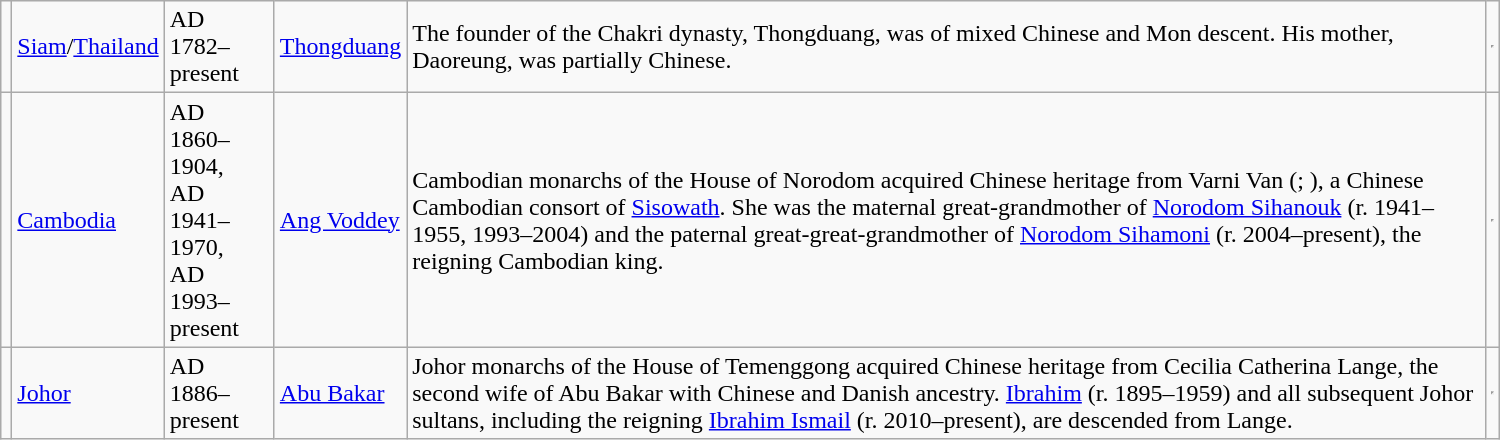<table class="wikitable" style="width:1000px;" style="text-align:center">
<tr>
<td><br></td>
<td> <a href='#'>Siam</a>/<a href='#'>Thailand</a></td>
<td>AD 1782–present</td>
<td><a href='#'>Thongduang</a><br></td>
<td>The founder of the Chakri dynasty, Thongduang, was of mixed Chinese and Mon descent. His mother, Daoreung, was partially Chinese.</td>
<td><hr></td>
</tr>
<tr>
<td><br></td>
<td> <a href='#'>Cambodia</a></td>
<td>AD 1860–1904,<br>AD 1941–1970,<br>AD 1993–present</td>
<td><a href='#'>Ang Voddey</a><br></td>
<td>Cambodian monarchs of the House of Norodom acquired Chinese heritage from Varni Van (; ), a Chinese Cambodian consort of <a href='#'>Sisowath</a>. She was the maternal great-grandmother of <a href='#'>Norodom Sihanouk</a> (r. 1941–1955, 1993–2004) and the paternal great-great-grandmother of <a href='#'>Norodom Sihamoni</a> (r. 2004–present), the reigning Cambodian king.</td>
<td><hr></td>
</tr>
<tr>
<td><br></td>
<td> <a href='#'>Johor</a></td>
<td>AD 1886–present</td>
<td><a href='#'>Abu Bakar</a><br></td>
<td>Johor monarchs of the House of Temenggong acquired Chinese heritage from Cecilia Catherina Lange, the second wife of Abu Bakar with Chinese and Danish ancestry. <a href='#'>Ibrahim</a> (r. 1895–1959) and all subsequent Johor sultans, including the reigning <a href='#'>Ibrahim Ismail</a> (r. 2010–present), are descended from Lange.</td>
<td><hr></td>
</tr>
</table>
